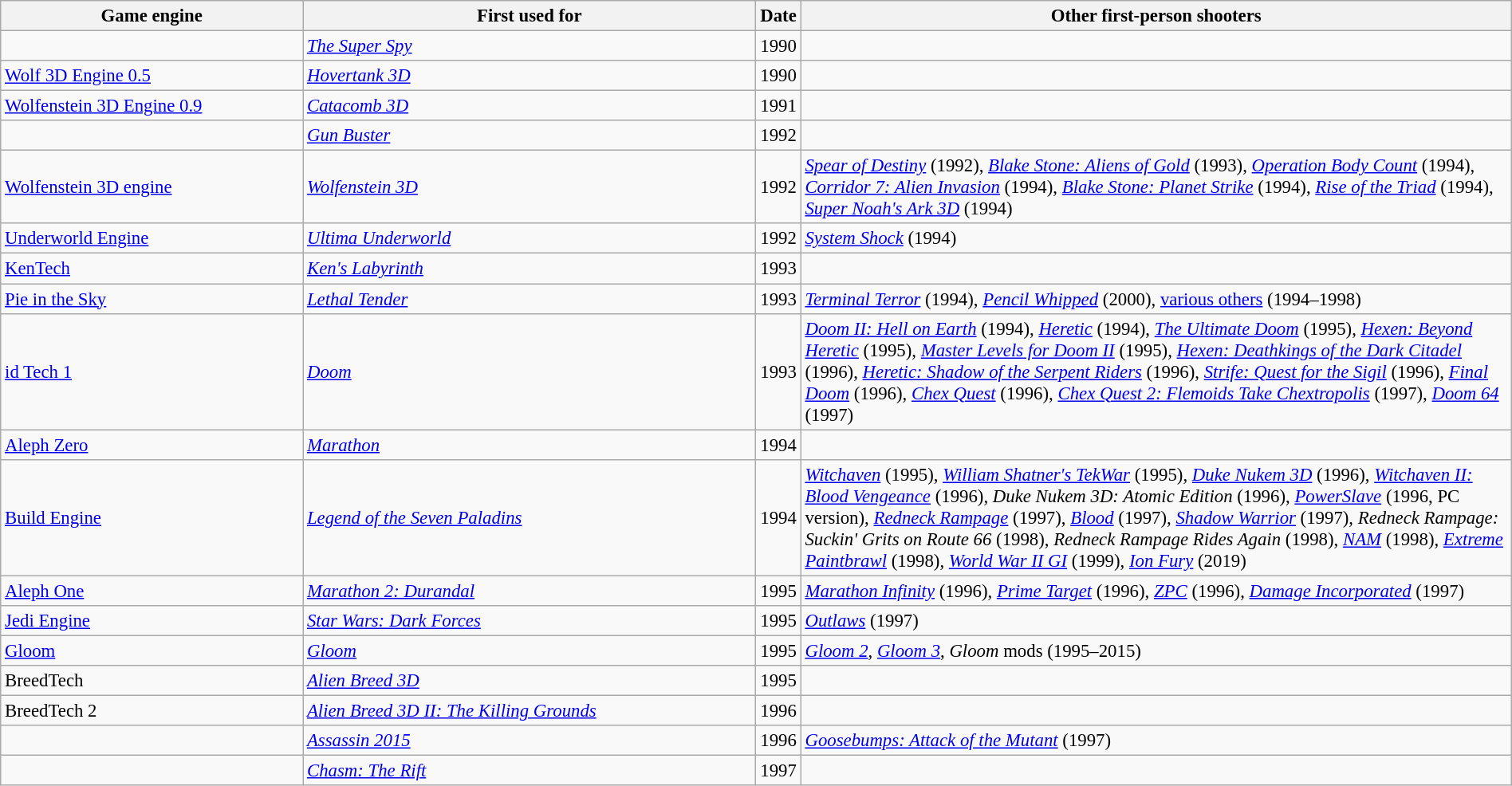<table class="wikitable sortable" style="width:100%;font-size:95%;">
<tr>
<th width=20%>Game engine</th>
<th width=30%>First used for</th>
<th width=12px>Date</th>
<th>Other first-person shooters</th>
</tr>
<tr>
<td></td>
<td><em><a href='#'>The Super Spy</a></em></td>
<td>1990</td>
<td></td>
</tr>
<tr>
<td><a href='#'>Wolf 3D Engine 0.5</a></td>
<td><em><a href='#'>Hovertank 3D</a></em></td>
<td>1990</td>
<td></td>
</tr>
<tr>
<td><a href='#'>Wolfenstein 3D Engine 0.9</a></td>
<td><em><a href='#'>Catacomb 3D</a></em></td>
<td>1991</td>
<td></td>
</tr>
<tr>
<td></td>
<td><em><a href='#'>Gun Buster</a></em></td>
<td>1992</td>
<td></td>
</tr>
<tr>
<td><a href='#'>Wolfenstein 3D engine</a></td>
<td><em><a href='#'>Wolfenstein 3D</a></em></td>
<td>1992</td>
<td><em><a href='#'>Spear of Destiny</a></em> (1992), <em><a href='#'>Blake Stone: Aliens of Gold</a></em> (1993), <em><a href='#'>Operation Body Count</a></em> (1994), <em><a href='#'>Corridor 7: Alien Invasion</a></em> (1994), <em><a href='#'>Blake Stone: Planet Strike</a></em> (1994), <em><a href='#'>Rise of the Triad</a></em> (1994), <em><a href='#'>Super Noah's Ark 3D</a></em> (1994)</td>
</tr>
<tr>
<td><a href='#'>Underworld Engine</a></td>
<td><em><a href='#'>Ultima Underworld</a></em></td>
<td>1992</td>
<td><em><a href='#'>System Shock</a></em> (1994)</td>
</tr>
<tr>
<td><a href='#'>KenTech</a></td>
<td><em><a href='#'>Ken's Labyrinth</a></em></td>
<td>1993</td>
<td></td>
</tr>
<tr>
<td><a href='#'>Pie in the Sky</a></td>
<td><em><a href='#'>Lethal Tender</a></em></td>
<td>1993</td>
<td><em><a href='#'>Terminal Terror</a></em> (1994), <em><a href='#'>Pencil Whipped</a></em> (2000), <a href='#'>various others</a> (1994–1998)</td>
</tr>
<tr>
<td><a href='#'>id Tech 1</a></td>
<td><em><a href='#'>Doom</a></em></td>
<td>1993</td>
<td><em><a href='#'>Doom II: Hell on Earth</a></em> (1994), <em><a href='#'>Heretic</a></em> (1994), <em><a href='#'>The Ultimate Doom</a></em> (1995), <em><a href='#'>Hexen: Beyond Heretic</a></em> (1995), <em><a href='#'>Master Levels for Doom II</a></em> (1995), <em><a href='#'>Hexen: Deathkings of the Dark Citadel</a></em> (1996), <em><a href='#'>Heretic: Shadow of the Serpent Riders</a></em> (1996), <em><a href='#'>Strife: Quest for the Sigil</a></em> (1996), <em><a href='#'>Final Doom</a></em> (1996), <em><a href='#'>Chex Quest</a></em> (1996), <em><a href='#'>Chex Quest 2: Flemoids Take Chextropolis</a></em> (1997), <em><a href='#'>Doom 64</a></em> (1997)</td>
</tr>
<tr>
<td><a href='#'>Aleph Zero</a></td>
<td><em><a href='#'>Marathon</a></em></td>
<td>1994</td>
<td></td>
</tr>
<tr>
<td><a href='#'>Build Engine</a></td>
<td><em><a href='#'>Legend of the Seven Paladins</a></em></td>
<td>1994</td>
<td><em><a href='#'>Witchaven</a></em> (1995), <em><a href='#'>William Shatner's TekWar</a></em> (1995), <em><a href='#'>Duke Nukem 3D</a></em> (1996), <em><a href='#'>Witchaven II: Blood Vengeance</a></em> (1996), <em>Duke Nukem 3D: Atomic Edition</em> (1996), <em><a href='#'>PowerSlave</a></em> (1996, PC version), <em><a href='#'>Redneck Rampage</a></em> (1997), <em><a href='#'>Blood</a></em> (1997), <em><a href='#'>Shadow Warrior</a></em> (1997), <em>Redneck Rampage: Suckin' Grits on Route 66</em> (1998), <em>Redneck Rampage Rides Again</em> (1998), <em><a href='#'>NAM</a></em> (1998), <em><a href='#'>Extreme Paintbrawl</a></em> (1998), <em><a href='#'>World War II GI</a></em> (1999), <em><a href='#'>Ion Fury</a></em> (2019)</td>
</tr>
<tr>
<td><a href='#'>Aleph One</a></td>
<td><em><a href='#'>Marathon 2: Durandal</a></em></td>
<td>1995</td>
<td><em><a href='#'>Marathon Infinity</a></em> (1996), <em><a href='#'>Prime Target</a></em> (1996), <em><a href='#'>ZPC</a></em> (1996), <em><a href='#'>Damage Incorporated</a></em> (1997)</td>
</tr>
<tr>
<td><a href='#'>Jedi Engine</a></td>
<td><em><a href='#'>Star Wars: Dark Forces</a></em></td>
<td>1995</td>
<td><em><a href='#'>Outlaws</a></em> (1997)</td>
</tr>
<tr>
<td><a href='#'>Gloom</a></td>
<td><em><a href='#'>Gloom</a></em></td>
<td>1995</td>
<td><em><a href='#'>Gloom 2</a></em>, <em><a href='#'>Gloom 3</a></em>, <em>Gloom</em> mods (1995–2015)</td>
</tr>
<tr>
<td>BreedTech</td>
<td><em><a href='#'>Alien Breed 3D</a></em></td>
<td>1995</td>
<td></td>
</tr>
<tr>
<td>BreedTech 2</td>
<td><em><a href='#'>Alien Breed 3D II: The Killing Grounds</a></em></td>
<td>1996</td>
<td></td>
</tr>
<tr>
<td></td>
<td><em><a href='#'>Assassin 2015</a></em></td>
<td>1996</td>
<td><em><a href='#'>Goosebumps: Attack of the Mutant</a></em> (1997)</td>
</tr>
<tr>
<td></td>
<td><em><a href='#'>Chasm: The Rift</a></em></td>
<td>1997</td>
<td></td>
</tr>
</table>
